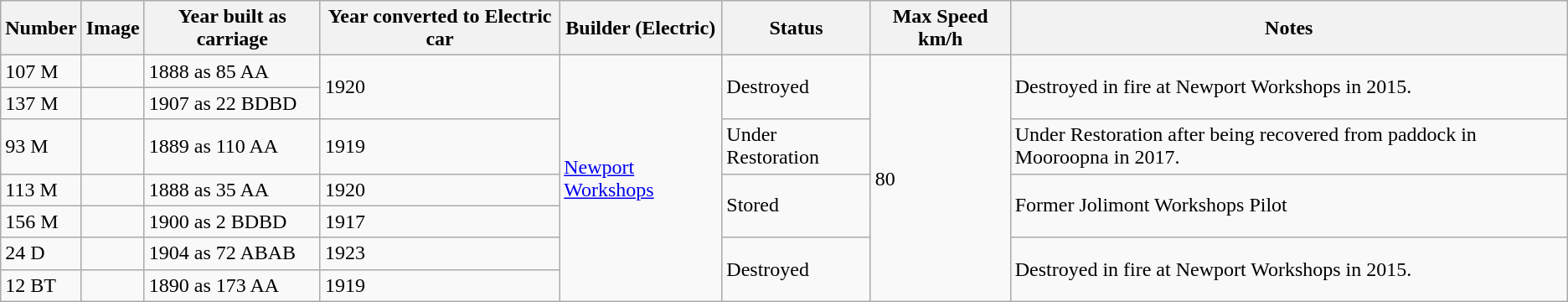<table class="wikitable">
<tr>
<th>Number</th>
<th>Image</th>
<th>Year built as carriage</th>
<th>Year converted to Electric car</th>
<th>Builder (Electric)</th>
<th>Status</th>
<th>Max Speed km/h</th>
<th>Notes</th>
</tr>
<tr>
<td>107 M</td>
<td></td>
<td>1888 as 85 AA</td>
<td rowspan="2">1920</td>
<td rowspan="7"><a href='#'>Newport Workshops</a></td>
<td rowspan="2">Destroyed</td>
<td rowspan="7">80</td>
<td rowspan="2">Destroyed in fire at Newport Workshops in 2015.</td>
</tr>
<tr>
<td>137 M</td>
<td></td>
<td>1907 as 22 BDBD</td>
</tr>
<tr>
<td>93 M</td>
<td></td>
<td>1889 as 110 AA</td>
<td>1919</td>
<td>Under Restoration</td>
<td>Under Restoration after being recovered from paddock in Mooroopna in 2017.</td>
</tr>
<tr>
<td>113 M</td>
<td></td>
<td>1888 as 35 AA</td>
<td>1920</td>
<td rowspan="2">Stored</td>
<td rowspan="2">Former Jolimont Workshops Pilot</td>
</tr>
<tr>
<td>156 M</td>
<td></td>
<td>1900 as 2 BDBD</td>
<td>1917</td>
</tr>
<tr>
<td>24 D</td>
<td></td>
<td>1904 as 72 ABAB</td>
<td>1923</td>
<td rowspan="2">Destroyed</td>
<td rowspan="2">Destroyed in fire at Newport Workshops in 2015.</td>
</tr>
<tr>
<td>12 BT</td>
<td></td>
<td>1890 as 173 AA</td>
<td>1919</td>
</tr>
</table>
